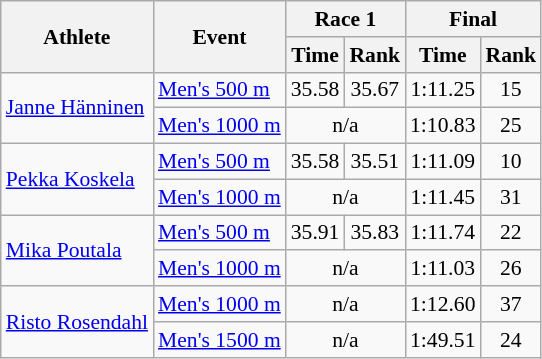<table class="wikitable" style="font-size:90%">
<tr>
<th rowspan="2">Athlete</th>
<th rowspan="2">Event</th>
<th colspan="2">Race 1</th>
<th colspan="2">Final</th>
</tr>
<tr>
<th>Time</th>
<th>Rank</th>
<th>Time</th>
<th>Rank</th>
</tr>
<tr>
<td rowspan=2><a href='#'>Janne Hänninen</a></td>
<td><a href='#'>Men's 500 m</a></td>
<td align="center">35.58</td>
<td align="center">35.67</td>
<td align="center">1:11.25</td>
<td align="center">15</td>
</tr>
<tr>
<td><a href='#'>Men's 1000 m</a></td>
<td colspan=2 align="center">n/a</td>
<td align="center">1:10.83</td>
<td align="center">25</td>
</tr>
<tr>
<td rowspan=2><a href='#'>Pekka Koskela</a></td>
<td><a href='#'>Men's 500 m</a></td>
<td align="center">35.58</td>
<td align="center">35.51</td>
<td align="center">1:11.09</td>
<td align="center">10</td>
</tr>
<tr>
<td><a href='#'>Men's 1000 m</a></td>
<td colspan=2 align="center">n/a</td>
<td align="center">1:11.45</td>
<td align="center">31</td>
</tr>
<tr>
<td rowspan=2><a href='#'>Mika Poutala</a></td>
<td><a href='#'>Men's 500 m</a></td>
<td align="center">35.91</td>
<td align="center">35.83</td>
<td align="center">1:11.74</td>
<td align="center">22</td>
</tr>
<tr>
<td><a href='#'>Men's 1000 m</a></td>
<td colspan=2 align="center">n/a</td>
<td align="center">1:11.03</td>
<td align="center">26</td>
</tr>
<tr>
<td rowspan=2><a href='#'>Risto Rosendahl</a></td>
<td><a href='#'>Men's 1000 m</a></td>
<td colspan=2 align="center">n/a</td>
<td align="center">1:12.60</td>
<td align="center">37</td>
</tr>
<tr>
<td><a href='#'>Men's 1500 m</a></td>
<td colspan=2 align="center">n/a</td>
<td align="center">1:49.51</td>
<td align="center">24</td>
</tr>
</table>
